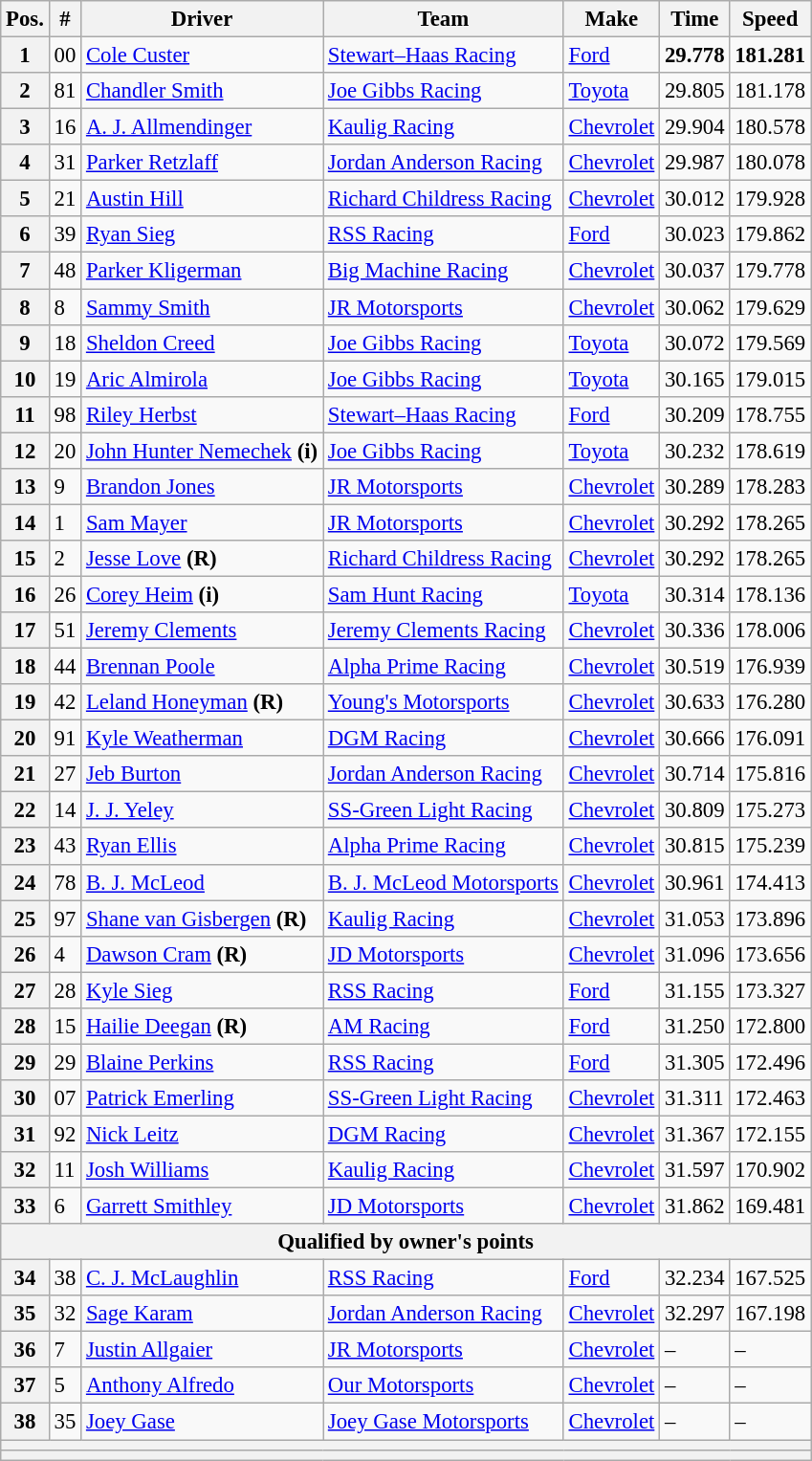<table class="wikitable" style="font-size:95%">
<tr>
<th>Pos.</th>
<th>#</th>
<th>Driver</th>
<th>Team</th>
<th>Make</th>
<th>Time</th>
<th>Speed</th>
</tr>
<tr>
<th>1</th>
<td>00</td>
<td><a href='#'>Cole Custer</a></td>
<td><a href='#'>Stewart–Haas Racing</a></td>
<td><a href='#'>Ford</a></td>
<td><strong>29.778</strong></td>
<td><strong>181.281</strong></td>
</tr>
<tr>
<th>2</th>
<td>81</td>
<td><a href='#'>Chandler Smith</a></td>
<td><a href='#'>Joe Gibbs Racing</a></td>
<td><a href='#'>Toyota</a></td>
<td>29.805</td>
<td>181.178</td>
</tr>
<tr>
<th>3</th>
<td>16</td>
<td><a href='#'>A. J. Allmendinger</a></td>
<td><a href='#'>Kaulig Racing</a></td>
<td><a href='#'>Chevrolet</a></td>
<td>29.904</td>
<td>180.578</td>
</tr>
<tr>
<th>4</th>
<td>31</td>
<td><a href='#'>Parker Retzlaff</a></td>
<td><a href='#'>Jordan Anderson Racing</a></td>
<td><a href='#'>Chevrolet</a></td>
<td>29.987</td>
<td>180.078</td>
</tr>
<tr>
<th>5</th>
<td>21</td>
<td><a href='#'>Austin Hill</a></td>
<td><a href='#'>Richard Childress Racing</a></td>
<td><a href='#'>Chevrolet</a></td>
<td>30.012</td>
<td>179.928</td>
</tr>
<tr>
<th>6</th>
<td>39</td>
<td><a href='#'>Ryan Sieg</a></td>
<td><a href='#'>RSS Racing</a></td>
<td><a href='#'>Ford</a></td>
<td>30.023</td>
<td>179.862</td>
</tr>
<tr>
<th>7</th>
<td>48</td>
<td><a href='#'>Parker Kligerman</a></td>
<td><a href='#'>Big Machine Racing</a></td>
<td><a href='#'>Chevrolet</a></td>
<td>30.037</td>
<td>179.778</td>
</tr>
<tr>
<th>8</th>
<td>8</td>
<td><a href='#'>Sammy Smith</a></td>
<td><a href='#'>JR Motorsports</a></td>
<td><a href='#'>Chevrolet</a></td>
<td>30.062</td>
<td>179.629</td>
</tr>
<tr>
<th>9</th>
<td>18</td>
<td><a href='#'>Sheldon Creed</a></td>
<td><a href='#'>Joe Gibbs Racing</a></td>
<td><a href='#'>Toyota</a></td>
<td>30.072</td>
<td>179.569</td>
</tr>
<tr>
<th>10</th>
<td>19</td>
<td><a href='#'>Aric Almirola</a></td>
<td><a href='#'>Joe Gibbs Racing</a></td>
<td><a href='#'>Toyota</a></td>
<td>30.165</td>
<td>179.015</td>
</tr>
<tr>
<th>11</th>
<td>98</td>
<td><a href='#'>Riley Herbst</a></td>
<td><a href='#'>Stewart–Haas Racing</a></td>
<td><a href='#'>Ford</a></td>
<td>30.209</td>
<td>178.755</td>
</tr>
<tr>
<th>12</th>
<td>20</td>
<td><a href='#'>John Hunter Nemechek</a> <strong>(i)</strong></td>
<td><a href='#'>Joe Gibbs Racing</a></td>
<td><a href='#'>Toyota</a></td>
<td>30.232</td>
<td>178.619</td>
</tr>
<tr>
<th>13</th>
<td>9</td>
<td><a href='#'>Brandon Jones</a></td>
<td><a href='#'>JR Motorsports</a></td>
<td><a href='#'>Chevrolet</a></td>
<td>30.289</td>
<td>178.283</td>
</tr>
<tr>
<th>14</th>
<td>1</td>
<td><a href='#'>Sam Mayer</a></td>
<td><a href='#'>JR Motorsports</a></td>
<td><a href='#'>Chevrolet</a></td>
<td>30.292</td>
<td>178.265</td>
</tr>
<tr>
<th>15</th>
<td>2</td>
<td><a href='#'>Jesse Love</a> <strong>(R)</strong></td>
<td><a href='#'>Richard Childress Racing</a></td>
<td><a href='#'>Chevrolet</a></td>
<td>30.292</td>
<td>178.265</td>
</tr>
<tr>
<th>16</th>
<td>26</td>
<td><a href='#'>Corey Heim</a> <strong>(i)</strong></td>
<td><a href='#'>Sam Hunt Racing</a></td>
<td><a href='#'>Toyota</a></td>
<td>30.314</td>
<td>178.136</td>
</tr>
<tr>
<th>17</th>
<td>51</td>
<td><a href='#'>Jeremy Clements</a></td>
<td><a href='#'>Jeremy Clements Racing</a></td>
<td><a href='#'>Chevrolet</a></td>
<td>30.336</td>
<td>178.006</td>
</tr>
<tr>
<th>18</th>
<td>44</td>
<td><a href='#'>Brennan Poole</a></td>
<td><a href='#'>Alpha Prime Racing</a></td>
<td><a href='#'>Chevrolet</a></td>
<td>30.519</td>
<td>176.939</td>
</tr>
<tr>
<th>19</th>
<td>42</td>
<td><a href='#'>Leland Honeyman</a> <strong>(R)</strong></td>
<td><a href='#'>Young's Motorsports</a></td>
<td><a href='#'>Chevrolet</a></td>
<td>30.633</td>
<td>176.280</td>
</tr>
<tr>
<th>20</th>
<td>91</td>
<td><a href='#'>Kyle Weatherman</a></td>
<td><a href='#'>DGM Racing</a></td>
<td><a href='#'>Chevrolet</a></td>
<td>30.666</td>
<td>176.091</td>
</tr>
<tr>
<th>21</th>
<td>27</td>
<td><a href='#'>Jeb Burton</a></td>
<td><a href='#'>Jordan Anderson Racing</a></td>
<td><a href='#'>Chevrolet</a></td>
<td>30.714</td>
<td>175.816</td>
</tr>
<tr>
<th>22</th>
<td>14</td>
<td><a href='#'>J. J. Yeley</a></td>
<td><a href='#'>SS-Green Light Racing</a></td>
<td><a href='#'>Chevrolet</a></td>
<td>30.809</td>
<td>175.273</td>
</tr>
<tr>
<th>23</th>
<td>43</td>
<td><a href='#'>Ryan Ellis</a></td>
<td><a href='#'>Alpha Prime Racing</a></td>
<td><a href='#'>Chevrolet</a></td>
<td>30.815</td>
<td>175.239</td>
</tr>
<tr>
<th>24</th>
<td>78</td>
<td><a href='#'>B. J. McLeod</a></td>
<td><a href='#'>B. J. McLeod Motorsports</a></td>
<td><a href='#'>Chevrolet</a></td>
<td>30.961</td>
<td>174.413</td>
</tr>
<tr>
<th>25</th>
<td>97</td>
<td><a href='#'>Shane van Gisbergen</a> <strong>(R)</strong></td>
<td><a href='#'>Kaulig Racing</a></td>
<td><a href='#'>Chevrolet</a></td>
<td>31.053</td>
<td>173.896</td>
</tr>
<tr>
<th>26</th>
<td>4</td>
<td><a href='#'>Dawson Cram</a> <strong>(R)</strong></td>
<td><a href='#'>JD Motorsports</a></td>
<td><a href='#'>Chevrolet</a></td>
<td>31.096</td>
<td>173.656</td>
</tr>
<tr>
<th>27</th>
<td>28</td>
<td><a href='#'>Kyle Sieg</a></td>
<td><a href='#'>RSS Racing</a></td>
<td><a href='#'>Ford</a></td>
<td>31.155</td>
<td>173.327</td>
</tr>
<tr>
<th>28</th>
<td>15</td>
<td><a href='#'>Hailie Deegan</a> <strong>(R)</strong></td>
<td><a href='#'>AM Racing</a></td>
<td><a href='#'>Ford</a></td>
<td>31.250</td>
<td>172.800</td>
</tr>
<tr>
<th>29</th>
<td>29</td>
<td><a href='#'>Blaine Perkins</a></td>
<td><a href='#'>RSS Racing</a></td>
<td><a href='#'>Ford</a></td>
<td>31.305</td>
<td>172.496</td>
</tr>
<tr>
<th>30</th>
<td>07</td>
<td><a href='#'>Patrick Emerling</a></td>
<td><a href='#'>SS-Green Light Racing</a></td>
<td><a href='#'>Chevrolet</a></td>
<td>31.311</td>
<td>172.463</td>
</tr>
<tr>
<th>31</th>
<td>92</td>
<td><a href='#'>Nick Leitz</a></td>
<td><a href='#'>DGM Racing</a></td>
<td><a href='#'>Chevrolet</a></td>
<td>31.367</td>
<td>172.155</td>
</tr>
<tr>
<th>32</th>
<td>11</td>
<td><a href='#'>Josh Williams</a></td>
<td><a href='#'>Kaulig Racing</a></td>
<td><a href='#'>Chevrolet</a></td>
<td>31.597</td>
<td>170.902</td>
</tr>
<tr>
<th>33</th>
<td>6</td>
<td><a href='#'>Garrett Smithley</a></td>
<td><a href='#'>JD Motorsports</a></td>
<td><a href='#'>Chevrolet</a></td>
<td>31.862</td>
<td>169.481</td>
</tr>
<tr>
<th colspan="7">Qualified by owner's points</th>
</tr>
<tr>
<th>34</th>
<td>38</td>
<td><a href='#'>C. J. McLaughlin</a></td>
<td><a href='#'>RSS Racing</a></td>
<td><a href='#'>Ford</a></td>
<td>32.234</td>
<td>167.525</td>
</tr>
<tr>
<th>35</th>
<td>32</td>
<td><a href='#'>Sage Karam</a></td>
<td><a href='#'>Jordan Anderson Racing</a></td>
<td><a href='#'>Chevrolet</a></td>
<td>32.297</td>
<td>167.198</td>
</tr>
<tr>
<th>36</th>
<td>7</td>
<td><a href='#'>Justin Allgaier</a></td>
<td><a href='#'>JR Motorsports</a></td>
<td><a href='#'>Chevrolet</a></td>
<td>–</td>
<td>–</td>
</tr>
<tr>
<th>37</th>
<td>5</td>
<td><a href='#'>Anthony Alfredo</a></td>
<td><a href='#'>Our Motorsports</a></td>
<td><a href='#'>Chevrolet</a></td>
<td>–</td>
<td>–</td>
</tr>
<tr>
<th>38</th>
<td>35</td>
<td><a href='#'>Joey Gase</a></td>
<td><a href='#'>Joey Gase Motorsports</a></td>
<td><a href='#'>Chevrolet</a></td>
<td>–</td>
<td>–</td>
</tr>
<tr>
<th colspan="7"></th>
</tr>
<tr>
<th colspan="7"></th>
</tr>
</table>
